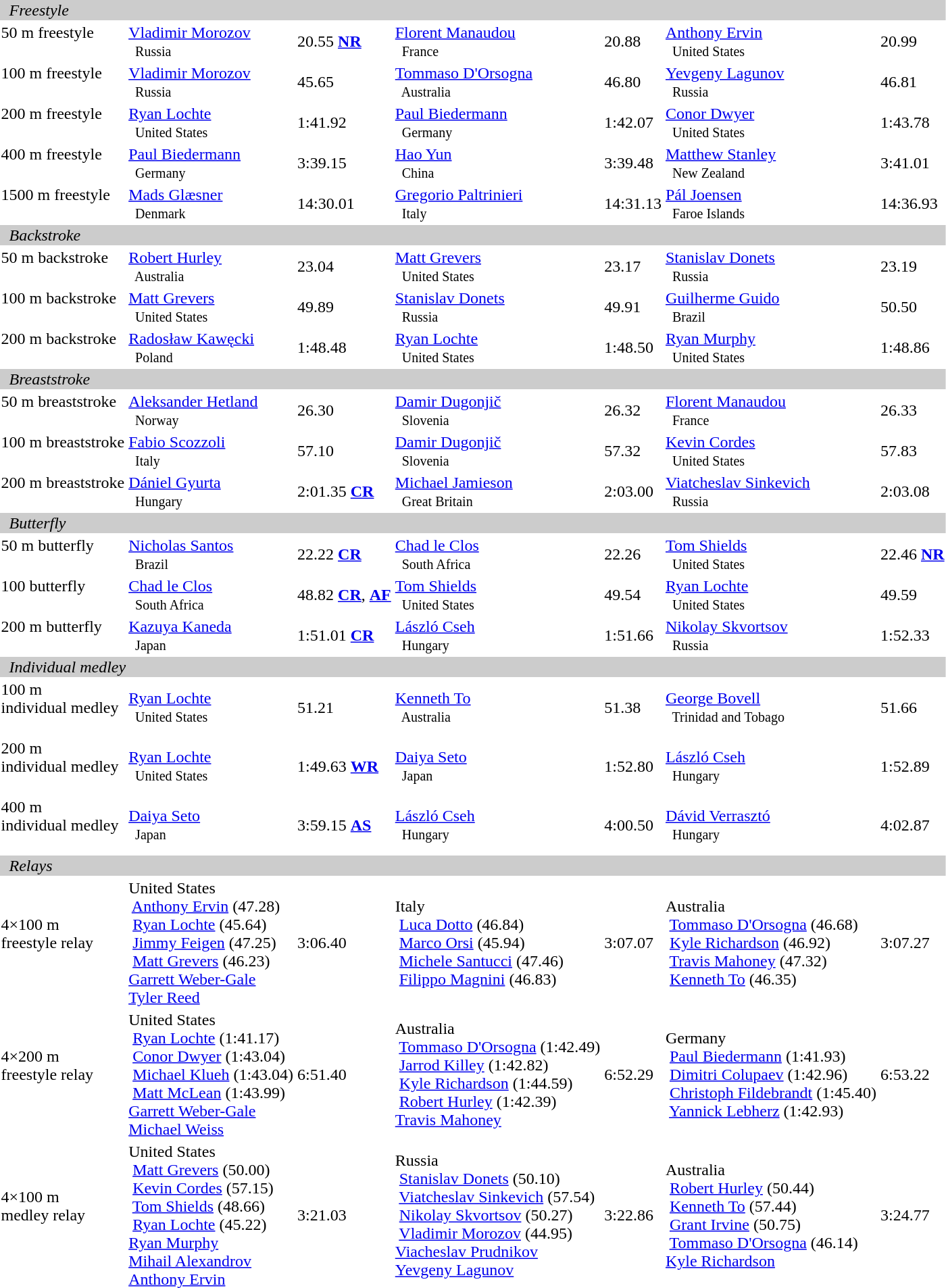<table>
<tr bgcolor="#cccccc">
<td colspan=7>  <em>Freestyle</em></td>
</tr>
<tr>
<td>50 m freestyle<br>  </td>
<td><a href='#'>Vladimir Morozov</a> <small><br>   Russia </small></td>
<td>20.55 <strong><a href='#'>NR</a></strong></td>
<td><a href='#'>Florent Manaudou</a> <small><br>   France </small></td>
<td>20.88</td>
<td><a href='#'>Anthony Ervin</a> <small><br>   United States </small></td>
<td>20.99</td>
</tr>
<tr>
<td>100 m freestyle<br>  </td>
<td><a href='#'>Vladimir Morozov</a> <small><br>   Russia </small></td>
<td>45.65</td>
<td><a href='#'>Tommaso D'Orsogna</a> <small><br>   Australia </small></td>
<td>46.80</td>
<td><a href='#'>Yevgeny Lagunov</a> <small><br>   Russia </small></td>
<td>46.81</td>
</tr>
<tr>
<td>200 m freestyle<br>  </td>
<td><a href='#'>Ryan Lochte</a> <small><br>   United States </small></td>
<td>1:41.92</td>
<td><a href='#'>Paul Biedermann</a> <small><br>   Germany </small></td>
<td>1:42.07</td>
<td><a href='#'>Conor Dwyer</a> <small><br>   United States </small></td>
<td>1:43.78</td>
</tr>
<tr>
<td>400 m freestyle<br>   </td>
<td><a href='#'>Paul Biedermann</a> <small><br>   Germany </small></td>
<td>3:39.15</td>
<td><a href='#'>Hao Yun</a> <small><br>   China </small></td>
<td>3:39.48</td>
<td><a href='#'>Matthew Stanley</a> <small><br>   New Zealand </small></td>
<td>3:41.01</td>
</tr>
<tr>
<td>1500 m freestyle<br>   </td>
<td><a href='#'>Mads Glæsner</a> <small><br>   Denmark </small></td>
<td>14:30.01</td>
<td><a href='#'>Gregorio Paltrinieri</a> <small><br>   Italy </small></td>
<td>14:31.13</td>
<td><a href='#'>Pál Joensen</a> <small><br>   Faroe Islands </small></td>
<td>14:36.93</td>
</tr>
<tr bgcolor="#cccccc">
<td colspan=7>  <em>Backstroke</em></td>
</tr>
<tr>
<td>50 m backstroke<br>   </td>
<td><a href='#'>Robert Hurley</a> <small><br>   Australia </small></td>
<td>23.04</td>
<td><a href='#'>Matt Grevers</a> <small><br>   United States </small></td>
<td>23.17</td>
<td><a href='#'>Stanislav Donets</a> <small><br>   Russia </small></td>
<td>23.19</td>
</tr>
<tr>
<td>100 m backstroke<br>   </td>
<td><a href='#'>Matt Grevers</a> <small><br>   United States </small></td>
<td>49.89</td>
<td><a href='#'>Stanislav Donets</a> <small><br>   Russia </small></td>
<td>49.91</td>
<td><a href='#'>Guilherme Guido</a> <small><br>   Brazil </small></td>
<td>50.50</td>
</tr>
<tr>
<td>200 m backstroke<br>   </td>
<td><a href='#'>Radosław Kawęcki</a> <small><br>   Poland </small></td>
<td>1:48.48</td>
<td><a href='#'>Ryan Lochte</a> <small><br>   United States </small></td>
<td>1:48.50</td>
<td><a href='#'>Ryan Murphy</a> <small><br>   United States </small></td>
<td>1:48.86</td>
</tr>
<tr bgcolor="#cccccc">
<td colspan=7>  <em>Breaststroke</em></td>
</tr>
<tr>
<td>50 m breaststroke<br>   </td>
<td><a href='#'>Aleksander Hetland</a> <small><br>   Norway </small></td>
<td>26.30</td>
<td><a href='#'>Damir Dugonjič</a> <small><br>   Slovenia </small></td>
<td>26.32</td>
<td><a href='#'>Florent Manaudou</a> <small><br>   France </small></td>
<td>26.33</td>
</tr>
<tr>
<td>100 m breaststroke<br>   </td>
<td><a href='#'>Fabio Scozzoli</a> <small><br>   Italy </small></td>
<td>57.10</td>
<td><a href='#'>Damir Dugonjič</a> <small><br>   Slovenia </small></td>
<td>57.32</td>
<td><a href='#'>Kevin Cordes</a> <small><br>   United States </small></td>
<td>57.83</td>
</tr>
<tr>
<td>200 m breaststroke<br>   </td>
<td><a href='#'>Dániel Gyurta</a> <small><br>   Hungary </small></td>
<td>2:01.35 <strong><a href='#'>CR</a></strong></td>
<td><a href='#'>Michael Jamieson</a> <small><br>   Great Britain </small></td>
<td>2:03.00</td>
<td><a href='#'>Viatcheslav Sinkevich</a> <small><br>   Russia </small></td>
<td>2:03.08</td>
</tr>
<tr bgcolor="#cccccc">
<td colspan=7>  <em>Butterfly</em></td>
</tr>
<tr>
<td>50 m butterfly<br>   </td>
<td><a href='#'>Nicholas Santos</a> <small><br>   Brazil </small></td>
<td>22.22 <strong><a href='#'>CR</a></strong></td>
<td><a href='#'>Chad le Clos</a> <small><br>   South Africa </small></td>
<td>22.26</td>
<td><a href='#'>Tom Shields</a> <small><br>   United States </small></td>
<td>22.46 <strong><a href='#'>NR</a></strong></td>
</tr>
<tr>
<td>100 butterfly<br>   </td>
<td><a href='#'>Chad le Clos</a> <small><br>   South Africa </small></td>
<td>48.82 <strong><a href='#'>CR</a></strong>, <strong><a href='#'>AF</a></strong></td>
<td><a href='#'>Tom Shields</a> <small><br>   United States </small></td>
<td>49.54</td>
<td><a href='#'>Ryan Lochte</a> <small><br>   United States </small></td>
<td>49.59</td>
</tr>
<tr>
<td>200 m butterfly<br>   </td>
<td><a href='#'>Kazuya Kaneda</a> <small><br>   Japan </small></td>
<td>1:51.01 <strong><a href='#'>CR</a></strong></td>
<td><a href='#'>László Cseh</a> <small><br>   Hungary </small></td>
<td>1:51.66</td>
<td><a href='#'>Nikolay Skvortsov</a> <small><br>   Russia </small></td>
<td>1:52.33</td>
</tr>
<tr bgcolor="#cccccc">
<td colspan=7>  <em>Individual medley</em></td>
</tr>
<tr>
<td>100 m <br>individual medley<br>   </td>
<td><a href='#'>Ryan Lochte</a> <small><br>   United States </small></td>
<td>51.21</td>
<td><a href='#'>Kenneth To</a> <small><br>   Australia </small></td>
<td>51.38</td>
<td><a href='#'>George Bovell</a> <small><br>   Trinidad and Tobago </small></td>
<td>51.66</td>
</tr>
<tr>
<td>200 m <br>individual medley<br>   </td>
<td><a href='#'>Ryan Lochte</a> <small><br>   United States </small></td>
<td>1:49.63 <strong><a href='#'>WR</a></strong></td>
<td><a href='#'>Daiya Seto</a> <small><br>   Japan </small></td>
<td>1:52.80</td>
<td><a href='#'>László Cseh</a> <small><br>   Hungary </small></td>
<td>1:52.89</td>
</tr>
<tr>
<td>400 m <br>individual medley<br>   </td>
<td><a href='#'>Daiya Seto</a> <small><br>   Japan </small></td>
<td>3:59.15 <strong><a href='#'>AS</a></strong></td>
<td><a href='#'>László Cseh</a> <small><br>   Hungary </small></td>
<td>4:00.50</td>
<td><a href='#'>Dávid Verrasztó</a> <small><br>   Hungary </small></td>
<td>4:02.87</td>
</tr>
<tr bgcolor="#cccccc">
<td colspan=7>  <em>Relays</em></td>
</tr>
<tr>
<td>4×100 m <br>freestyle relay <br>  </td>
<td> United States<br> <a href='#'>Anthony Ervin</a> (47.28)<br> <a href='#'>Ryan Lochte</a> (45.64)<br> <a href='#'>Jimmy Feigen</a> (47.25)<br> <a href='#'>Matt Grevers</a> (46.23)<br><a href='#'>Garrett Weber-Gale</a><br><a href='#'>Tyler Reed</a></td>
<td>3:06.40</td>
<td> Italy<br> <a href='#'>Luca Dotto</a> (46.84)<br> <a href='#'>Marco Orsi</a> (45.94)<br> <a href='#'>Michele Santucci</a> (47.46)<br> <a href='#'>Filippo Magnini</a> (46.83)</td>
<td>3:07.07</td>
<td> Australia<br> <a href='#'>Tommaso D'Orsogna</a> (46.68)<br> <a href='#'>Kyle Richardson</a> (46.92)<br> <a href='#'>Travis Mahoney</a> (47.32)<br> <a href='#'>Kenneth To</a> (46.35)</td>
<td>3:07.27</td>
</tr>
<tr>
<td>4×200 m <br>freestyle relay <br>  </td>
<td> United States<br> <a href='#'>Ryan Lochte</a> (1:41.17)<br> <a href='#'>Conor Dwyer</a> (1:43.04)<br> <a href='#'>Michael Klueh</a> (1:43.04)<br> <a href='#'>Matt McLean</a> (1:43.99)<br><a href='#'>Garrett Weber-Gale</a><br><a href='#'>Michael Weiss</a></td>
<td>6:51.40</td>
<td> Australia<br> <a href='#'>Tommaso D'Orsogna</a> (1:42.49)<br> <a href='#'>Jarrod Killey</a> (1:42.82)<br> <a href='#'>Kyle Richardson</a> (1:44.59)<br> <a href='#'>Robert Hurley</a> (1:42.39)<br><a href='#'>Travis Mahoney</a></td>
<td>6:52.29</td>
<td> Germany<br> <a href='#'>Paul Biedermann</a> (1:41.93)<br> <a href='#'>Dimitri Colupaev</a> (1:42.96)<br> <a href='#'>Christoph Fildebrandt</a> (1:45.40)<br> <a href='#'>Yannick Lebherz</a> (1:42.93)</td>
<td>6:53.22</td>
</tr>
<tr>
<td>4×100 m <br>medley relay <br>  </td>
<td> United States<br> <a href='#'>Matt Grevers</a> (50.00)<br> <a href='#'>Kevin Cordes</a> (57.15)<br> <a href='#'>Tom Shields</a> (48.66)<br> <a href='#'>Ryan Lochte</a> (45.22)<br><a href='#'>Ryan Murphy</a><br><a href='#'>Mihail Alexandrov</a><br><a href='#'>Anthony Ervin</a></td>
<td>3:21.03</td>
<td> Russia<br> <a href='#'>Stanislav Donets</a> (50.10)<br> <a href='#'>Viatcheslav Sinkevich</a> (57.54)<br> <a href='#'>Nikolay Skvortsov</a> (50.27)<br> <a href='#'>Vladimir Morozov</a> (44.95)<br><a href='#'>Viacheslav Prudnikov</a><br><a href='#'>Yevgeny Lagunov</a></td>
<td>3:22.86</td>
<td> Australia<br> <a href='#'>Robert Hurley</a> (50.44)<br> <a href='#'>Kenneth To</a> (57.44)<br> <a href='#'>Grant Irvine</a> (50.75)<br> <a href='#'>Tommaso D'Orsogna</a> (46.14)<br><a href='#'>Kyle Richardson</a></td>
<td>3:24.77</td>
</tr>
<tr>
</tr>
</table>
